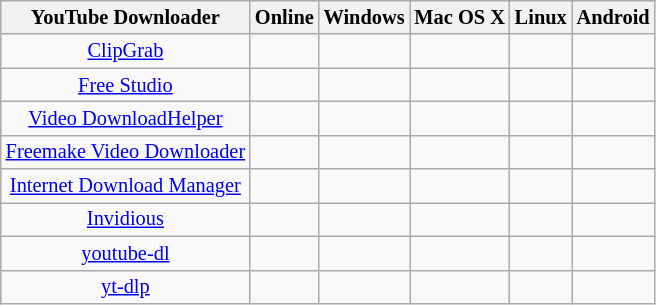<table style="font-size: 85%; text-align: center;" class="wikitable sortable">
<tr>
<th>YouTube Downloader</th>
<th>Online</th>
<th>Windows</th>
<th>Mac OS X</th>
<th>Linux</th>
<th>Android</th>
</tr>
<tr>
<td><a href='#'>ClipGrab</a></td>
<td></td>
<td></td>
<td></td>
<td></td>
<td></td>
</tr>
<tr>
<td><a href='#'>Free Studio</a></td>
<td></td>
<td></td>
<td></td>
<td></td>
<td></td>
</tr>
<tr>
<td><a href='#'>Video DownloadHelper</a></td>
<td></td>
<td></td>
<td></td>
<td></td>
<td></td>
</tr>
<tr>
<td><a href='#'>Freemake Video Downloader</a></td>
<td></td>
<td></td>
<td></td>
<td></td>
<td></td>
</tr>
<tr>
<td><a href='#'>Internet Download Manager</a></td>
<td></td>
<td></td>
<td></td>
<td></td>
<td></td>
</tr>
<tr>
<td><a href='#'>Invidious</a></td>
<td></td>
<td></td>
<td></td>
<td></td>
<td></td>
</tr>
<tr>
<td><a href='#'>youtube-dl</a></td>
<td></td>
<td></td>
<td></td>
<td></td>
<td></td>
</tr>
<tr>
<td><a href='#'>yt-dlp</a></td>
<td></td>
<td></td>
<td></td>
<td></td>
<td></td>
</tr>
</table>
